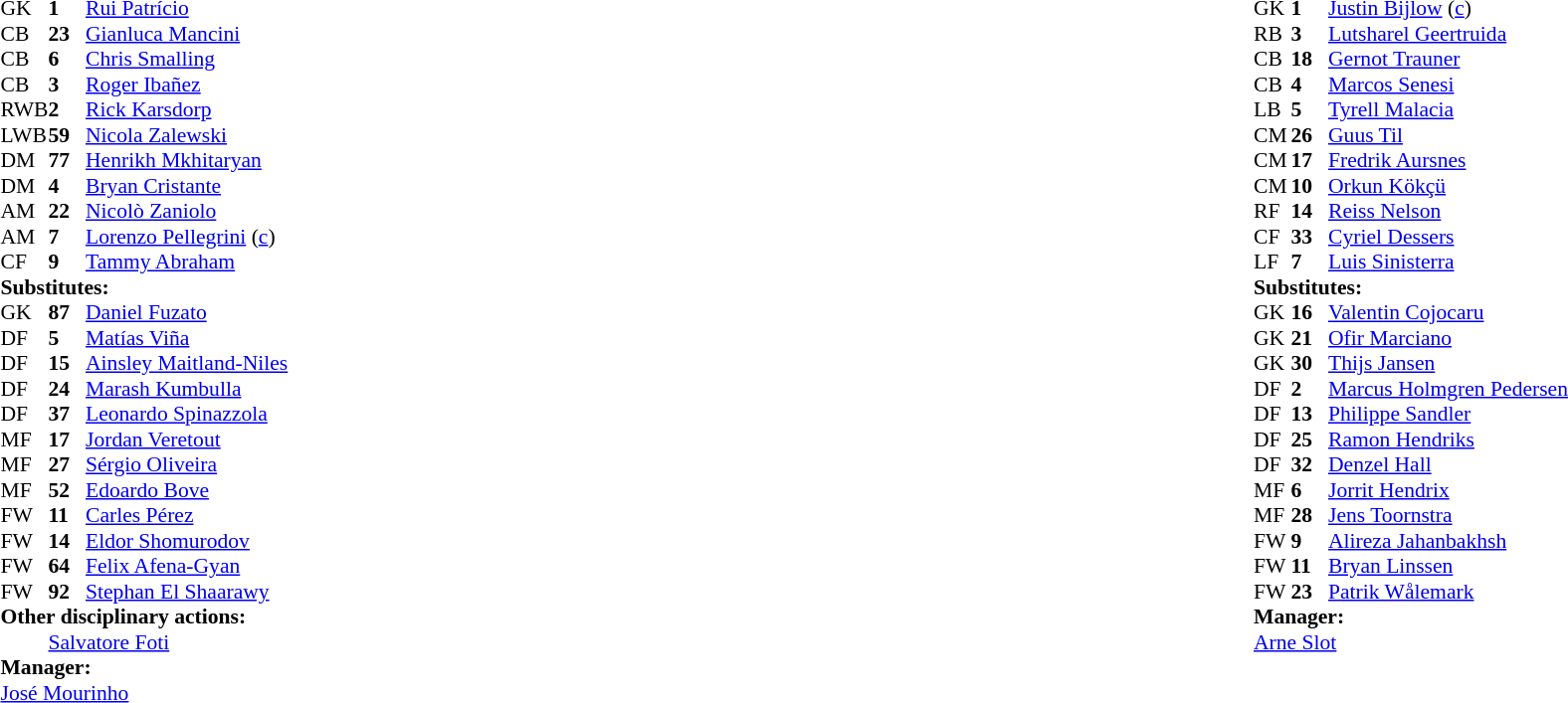<table width="100%">
<tr>
<td valign="top" width="40%"><br><table style="font-size:90%" cellspacing="0" cellpadding="0">
<tr>
<th width=25></th>
<th width=25></th>
</tr>
<tr>
<td>GK</td>
<td><strong>1</strong></td>
<td> <a href='#'>Rui Patrício</a></td>
<td></td>
</tr>
<tr>
<td>CB</td>
<td><strong>23</strong></td>
<td> <a href='#'>Gianluca Mancini</a></td>
</tr>
<tr>
<td>CB</td>
<td><strong>6</strong></td>
<td> <a href='#'>Chris Smalling</a></td>
</tr>
<tr>
<td>CB</td>
<td><strong>3</strong></td>
<td> <a href='#'>Roger Ibañez</a></td>
</tr>
<tr>
<td>RWB</td>
<td><strong>2</strong></td>
<td> <a href='#'>Rick Karsdorp</a></td>
<td></td>
<td></td>
</tr>
<tr>
<td>LWB</td>
<td><strong>59</strong></td>
<td> <a href='#'>Nicola Zalewski</a></td>
<td></td>
<td></td>
</tr>
<tr>
<td>DM</td>
<td><strong>77</strong></td>
<td> <a href='#'>Henrikh Mkhitaryan</a></td>
<td></td>
<td></td>
</tr>
<tr>
<td>DM</td>
<td><strong>4</strong></td>
<td> <a href='#'>Bryan Cristante</a></td>
</tr>
<tr>
<td>AM</td>
<td><strong>22</strong></td>
<td> <a href='#'>Nicolò Zaniolo</a></td>
<td></td>
<td></td>
</tr>
<tr>
<td>AM</td>
<td><strong>7</strong></td>
<td> <a href='#'>Lorenzo Pellegrini</a> (<a href='#'>c</a>)</td>
<td></td>
</tr>
<tr>
<td>CF</td>
<td><strong>9</strong></td>
<td> <a href='#'>Tammy Abraham</a></td>
<td></td>
<td></td>
</tr>
<tr>
<td colspan=3><strong>Substitutes:</strong></td>
</tr>
<tr>
<td>GK</td>
<td><strong>87</strong></td>
<td> <a href='#'>Daniel Fuzato</a></td>
</tr>
<tr>
<td>DF</td>
<td><strong>5</strong></td>
<td> <a href='#'>Matías Viña</a></td>
<td></td>
<td></td>
</tr>
<tr>
<td>DF</td>
<td><strong>15</strong></td>
<td> <a href='#'>Ainsley Maitland-Niles</a></td>
</tr>
<tr>
<td>DF</td>
<td><strong>24</strong></td>
<td> <a href='#'>Marash Kumbulla</a></td>
</tr>
<tr>
<td>DF</td>
<td><strong>37</strong></td>
<td> <a href='#'>Leonardo Spinazzola</a></td>
<td></td>
<td></td>
</tr>
<tr>
<td>MF</td>
<td><strong>17</strong></td>
<td> <a href='#'>Jordan Veretout</a></td>
<td></td>
<td></td>
</tr>
<tr>
<td>MF</td>
<td><strong>27</strong></td>
<td> <a href='#'>Sérgio Oliveira</a></td>
<td></td>
<td></td>
</tr>
<tr>
<td>MF</td>
<td><strong>52</strong></td>
<td> <a href='#'>Edoardo Bove</a></td>
</tr>
<tr>
<td>FW</td>
<td><strong>11</strong></td>
<td> <a href='#'>Carles Pérez</a></td>
</tr>
<tr>
<td>FW</td>
<td><strong>14</strong></td>
<td> <a href='#'>Eldor Shomurodov</a></td>
<td></td>
<td></td>
</tr>
<tr>
<td>FW</td>
<td><strong>64</strong></td>
<td> <a href='#'>Felix Afena-Gyan</a></td>
</tr>
<tr>
<td>FW</td>
<td><strong>92</strong></td>
<td> <a href='#'>Stephan El Shaarawy</a></td>
</tr>
<tr>
<td colspan=3><strong>Other disciplinary actions:</strong></td>
</tr>
<tr>
<td></td>
<td colspan=2> <a href='#'>Salvatore Foti</a></td>
<td></td>
</tr>
<tr>
<td colspan=3><strong>Manager:</strong></td>
</tr>
<tr>
<td colspan=3> <a href='#'>José Mourinho</a></td>
</tr>
</table>
</td>
<td valign="top"></td>
<td valign="top" width="50%"><br><table style="font-size:90%; margin:auto" cellspacing="0" cellpadding="0">
<tr>
<th width=25></th>
<th width=25></th>
</tr>
<tr>
<td>GK</td>
<td><strong>1</strong></td>
<td> <a href='#'>Justin Bijlow</a> (<a href='#'>c</a>)</td>
</tr>
<tr>
<td>RB</td>
<td><strong>3</strong></td>
<td> <a href='#'>Lutsharel Geertruida</a></td>
</tr>
<tr>
<td>CB</td>
<td><strong>18</strong></td>
<td> <a href='#'>Gernot Trauner</a></td>
<td></td>
<td></td>
</tr>
<tr>
<td>CB</td>
<td><strong>4</strong></td>
<td> <a href='#'>Marcos Senesi</a></td>
</tr>
<tr>
<td>LB</td>
<td><strong>5</strong></td>
<td> <a href='#'>Tyrell Malacia</a></td>
<td></td>
<td></td>
</tr>
<tr>
<td>CM</td>
<td><strong>26</strong></td>
<td> <a href='#'>Guus Til</a></td>
<td></td>
<td></td>
</tr>
<tr>
<td>CM</td>
<td><strong>17</strong></td>
<td> <a href='#'>Fredrik Aursnes</a></td>
</tr>
<tr>
<td>CM</td>
<td><strong>10</strong></td>
<td> <a href='#'>Orkun Kökçü</a></td>
<td></td>
<td></td>
</tr>
<tr>
<td>RF</td>
<td><strong>14</strong></td>
<td> <a href='#'>Reiss Nelson</a></td>
<td></td>
<td></td>
</tr>
<tr>
<td>CF</td>
<td><strong>33</strong></td>
<td> <a href='#'>Cyriel Dessers</a></td>
</tr>
<tr>
<td>LF</td>
<td><strong>7</strong></td>
<td> <a href='#'>Luis Sinisterra</a></td>
</tr>
<tr>
<td colspan=3><strong>Substitutes:</strong></td>
</tr>
<tr>
<td>GK</td>
<td><strong>16</strong></td>
<td> <a href='#'>Valentin Cojocaru</a></td>
</tr>
<tr>
<td>GK</td>
<td><strong>21</strong></td>
<td> <a href='#'>Ofir Marciano</a></td>
</tr>
<tr>
<td>GK</td>
<td><strong>30</strong></td>
<td> <a href='#'>Thijs Jansen</a></td>
</tr>
<tr>
<td>DF</td>
<td><strong>2</strong></td>
<td> <a href='#'>Marcus Holmgren Pedersen</a></td>
<td></td>
<td></td>
</tr>
<tr>
<td>DF</td>
<td><strong>13</strong></td>
<td> <a href='#'>Philippe Sandler</a></td>
</tr>
<tr>
<td>DF</td>
<td><strong>25</strong></td>
<td> <a href='#'>Ramon Hendriks</a></td>
</tr>
<tr>
<td>DF</td>
<td><strong>32</strong></td>
<td> <a href='#'>Denzel Hall</a></td>
</tr>
<tr>
<td>MF</td>
<td><strong>6</strong></td>
<td> <a href='#'>Jorrit Hendrix</a></td>
</tr>
<tr>
<td>MF</td>
<td><strong>28</strong></td>
<td> <a href='#'>Jens Toornstra</a></td>
<td></td>
<td></td>
</tr>
<tr>
<td>FW</td>
<td><strong>9</strong></td>
<td> <a href='#'>Alireza Jahanbakhsh</a></td>
<td></td>
<td></td>
</tr>
<tr>
<td>FW</td>
<td><strong>11</strong></td>
<td> <a href='#'>Bryan Linssen</a></td>
<td></td>
<td></td>
</tr>
<tr>
<td>FW</td>
<td><strong>23</strong></td>
<td> <a href='#'>Patrik Wålemark</a></td>
<td></td>
<td></td>
</tr>
<tr>
<td colspan=3><strong>Manager:</strong></td>
</tr>
<tr>
<td colspan=3> <a href='#'>Arne Slot</a></td>
</tr>
</table>
</td>
</tr>
</table>
